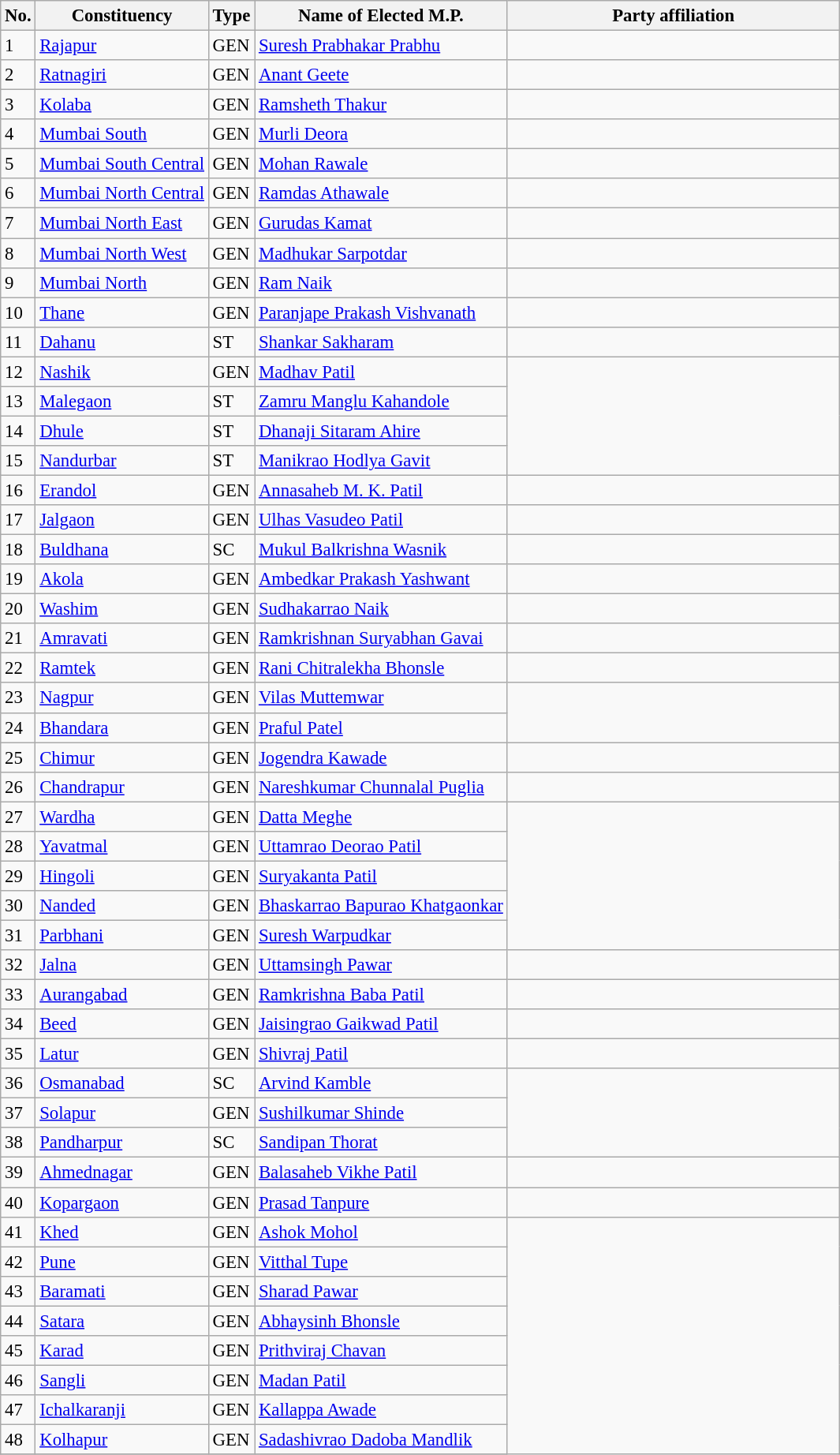<table class="wikitable" style="font-size:95%;">
<tr>
<th>No.</th>
<th>Constituency</th>
<th>Type</th>
<th>Name of Elected M.P.</th>
<th colspan="2" style="width:18em">Party affiliation</th>
</tr>
<tr>
<td>1</td>
<td><a href='#'>Rajapur</a></td>
<td>GEN</td>
<td><a href='#'>Suresh Prabhakar Prabhu</a></td>
<td></td>
</tr>
<tr>
<td>2</td>
<td><a href='#'>Ratnagiri</a></td>
<td>GEN</td>
<td><a href='#'>Anant Geete</a></td>
</tr>
<tr>
<td>3</td>
<td><a href='#'>Kolaba</a></td>
<td>GEN</td>
<td><a href='#'>Ramsheth Thakur</a></td>
<td></td>
</tr>
<tr>
<td>4</td>
<td><a href='#'>Mumbai South</a></td>
<td>GEN</td>
<td><a href='#'>Murli Deora</a></td>
<td></td>
</tr>
<tr>
<td>5</td>
<td><a href='#'>Mumbai South Central</a></td>
<td>GEN</td>
<td><a href='#'>Mohan Rawale</a></td>
<td></td>
</tr>
<tr>
<td>6</td>
<td><a href='#'>Mumbai North Central</a></td>
<td>GEN</td>
<td><a href='#'>Ramdas Athawale</a></td>
<td></td>
</tr>
<tr>
<td>7</td>
<td><a href='#'>Mumbai North East</a></td>
<td>GEN</td>
<td><a href='#'>Gurudas Kamat</a></td>
<td></td>
</tr>
<tr>
<td>8</td>
<td><a href='#'>Mumbai North West</a></td>
<td>GEN</td>
<td><a href='#'>Madhukar Sarpotdar</a></td>
<td></td>
</tr>
<tr>
<td>9</td>
<td><a href='#'>Mumbai North</a></td>
<td>GEN</td>
<td><a href='#'>Ram Naik</a></td>
<td></td>
</tr>
<tr>
<td>10</td>
<td><a href='#'>Thane</a></td>
<td>GEN</td>
<td><a href='#'>Paranjape Prakash Vishvanath</a></td>
<td></td>
</tr>
<tr>
<td>11</td>
<td><a href='#'>Dahanu</a></td>
<td>ST</td>
<td><a href='#'>Shankar Sakharam</a></td>
<td></td>
</tr>
<tr>
<td>12</td>
<td><a href='#'>Nashik</a></td>
<td>GEN</td>
<td><a href='#'>Madhav Patil</a></td>
</tr>
<tr>
<td>13</td>
<td><a href='#'>Malegaon</a></td>
<td>ST</td>
<td><a href='#'>Zamru Manglu Kahandole</a></td>
</tr>
<tr>
<td>14</td>
<td><a href='#'>Dhule</a></td>
<td>ST</td>
<td><a href='#'>Dhanaji Sitaram Ahire</a></td>
</tr>
<tr>
<td>15</td>
<td><a href='#'>Nandurbar</a></td>
<td>ST</td>
<td><a href='#'>Manikrao Hodlya Gavit</a></td>
</tr>
<tr>
<td>16</td>
<td><a href='#'>Erandol</a></td>
<td>GEN</td>
<td><a href='#'>Annasaheb M. K. Patil</a></td>
<td></td>
</tr>
<tr>
<td>17</td>
<td><a href='#'>Jalgaon</a></td>
<td>GEN</td>
<td><a href='#'>Ulhas Vasudeo Patil</a></td>
<td></td>
</tr>
<tr>
<td>18</td>
<td><a href='#'>Buldhana</a></td>
<td>SC</td>
<td><a href='#'>Mukul Balkrishna Wasnik</a></td>
</tr>
<tr>
<td>19</td>
<td><a href='#'>Akola</a></td>
<td>GEN</td>
<td><a href='#'>Ambedkar Prakash Yashwant</a></td>
<td></td>
</tr>
<tr>
<td>20</td>
<td><a href='#'>Washim</a></td>
<td>GEN</td>
<td><a href='#'>Sudhakarrao Naik</a></td>
<td></td>
</tr>
<tr>
<td>21</td>
<td><a href='#'>Amravati</a></td>
<td>GEN</td>
<td><a href='#'>Ramkrishnan Suryabhan Gavai</a></td>
<td></td>
</tr>
<tr>
<td>22</td>
<td><a href='#'>Ramtek</a></td>
<td>GEN</td>
<td><a href='#'>Rani Chitralekha Bhonsle</a></td>
<td></td>
</tr>
<tr>
<td>23</td>
<td><a href='#'>Nagpur</a></td>
<td>GEN</td>
<td><a href='#'>Vilas Muttemwar</a></td>
</tr>
<tr>
<td>24</td>
<td><a href='#'>Bhandara</a></td>
<td>GEN</td>
<td><a href='#'>Praful Patel</a></td>
</tr>
<tr>
<td>25</td>
<td><a href='#'>Chimur</a></td>
<td>GEN</td>
<td><a href='#'>Jogendra Kawade</a></td>
<td></td>
</tr>
<tr>
<td>26</td>
<td><a href='#'>Chandrapur</a></td>
<td>GEN</td>
<td><a href='#'>Nareshkumar Chunnalal Puglia</a></td>
<td></td>
</tr>
<tr>
<td>27</td>
<td><a href='#'>Wardha</a></td>
<td>GEN</td>
<td><a href='#'>Datta Meghe</a></td>
</tr>
<tr>
<td>28</td>
<td><a href='#'>Yavatmal</a></td>
<td>GEN</td>
<td><a href='#'>Uttamrao Deorao Patil</a></td>
</tr>
<tr>
<td>29</td>
<td><a href='#'>Hingoli</a></td>
<td>GEN</td>
<td><a href='#'>Suryakanta Patil</a></td>
</tr>
<tr>
<td>30</td>
<td><a href='#'>Nanded</a></td>
<td>GEN</td>
<td><a href='#'>Bhaskarrao Bapurao Khatgaonkar</a></td>
</tr>
<tr>
<td>31</td>
<td><a href='#'>Parbhani</a></td>
<td>GEN</td>
<td><a href='#'>Suresh Warpudkar</a></td>
</tr>
<tr>
<td>32</td>
<td><a href='#'>Jalna</a></td>
<td>GEN</td>
<td><a href='#'>Uttamsingh Pawar</a></td>
<td></td>
</tr>
<tr>
<td>33</td>
<td><a href='#'>Aurangabad</a></td>
<td>GEN</td>
<td><a href='#'>Ramkrishna Baba Patil</a></td>
<td></td>
</tr>
<tr>
<td>34</td>
<td><a href='#'>Beed</a></td>
<td>GEN</td>
<td><a href='#'>Jaisingrao Gaikwad Patil</a></td>
<td></td>
</tr>
<tr>
<td>35</td>
<td><a href='#'>Latur</a></td>
<td>GEN</td>
<td><a href='#'>Shivraj Patil</a></td>
<td></td>
</tr>
<tr>
<td>36</td>
<td><a href='#'>Osmanabad</a></td>
<td>SC</td>
<td><a href='#'>Arvind Kamble</a></td>
</tr>
<tr>
<td>37</td>
<td><a href='#'>Solapur</a></td>
<td>GEN</td>
<td><a href='#'>Sushilkumar Shinde</a></td>
</tr>
<tr>
<td>38</td>
<td><a href='#'>Pandharpur</a></td>
<td>SC</td>
<td><a href='#'>Sandipan Thorat</a></td>
</tr>
<tr>
<td>39</td>
<td><a href='#'>Ahmednagar</a></td>
<td>GEN</td>
<td><a href='#'>Balasaheb Vikhe Patil</a></td>
<td></td>
</tr>
<tr>
<td>40</td>
<td><a href='#'>Kopargaon</a></td>
<td>GEN</td>
<td><a href='#'>Prasad Tanpure</a></td>
<td></td>
</tr>
<tr>
<td>41</td>
<td><a href='#'>Khed</a></td>
<td>GEN</td>
<td><a href='#'>Ashok Mohol</a></td>
</tr>
<tr>
<td>42</td>
<td><a href='#'>Pune</a></td>
<td>GEN</td>
<td><a href='#'>Vitthal Tupe</a></td>
</tr>
<tr>
<td>43</td>
<td><a href='#'>Baramati</a></td>
<td>GEN</td>
<td><a href='#'>Sharad Pawar</a></td>
</tr>
<tr>
<td>44</td>
<td><a href='#'>Satara</a></td>
<td>GEN</td>
<td><a href='#'>Abhaysinh Bhonsle</a></td>
</tr>
<tr>
<td>45</td>
<td><a href='#'>Karad</a></td>
<td>GEN</td>
<td><a href='#'>Prithviraj Chavan</a></td>
</tr>
<tr>
<td>46</td>
<td><a href='#'>Sangli</a></td>
<td>GEN</td>
<td><a href='#'>Madan Patil</a></td>
</tr>
<tr>
<td>47</td>
<td><a href='#'>Ichalkaranji</a></td>
<td>GEN</td>
<td><a href='#'>Kallappa Awade</a></td>
</tr>
<tr>
<td>48</td>
<td><a href='#'>Kolhapur</a></td>
<td>GEN</td>
<td><a href='#'>Sadashivrao Dadoba Mandlik</a></td>
</tr>
<tr>
</tr>
</table>
